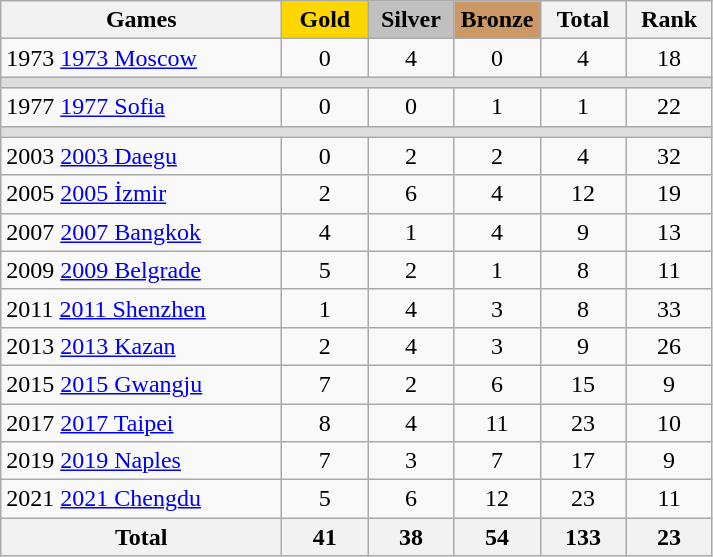<table class="wikitable sortable" style="text-align:center;">
<tr>
<th width=180>Games</th>
<th scope="col" style="background:gold; width:50px;">Gold</th>
<th scope="col" style="background:silver; width:50px;">Silver</th>
<th scope="col" style="background:#cc9966; width:50px;">Bronze</th>
<th width=50>Total</th>
<th width=50>Rank</th>
</tr>
<tr>
<td align=left><span>1973</span> <a href='#'>1973 Moscow</a></td>
<td>0</td>
<td>4</td>
<td>0</td>
<td>4</td>
<td>18</td>
</tr>
<tr bgcolor=#DDDDDD class="sortbottom">
<td colspan=6></td>
</tr>
<tr>
<td align=left><span>1977</span> <a href='#'>1977 Sofia</a></td>
<td>0</td>
<td>0</td>
<td>1</td>
<td>1</td>
<td>22</td>
</tr>
<tr bgcolor=#DDDDDD class="sortbottom">
<td colspan=6></td>
</tr>
<tr>
<td align=left><span>2003</span> <a href='#'>2003 Daegu</a></td>
<td>0</td>
<td>2</td>
<td>2</td>
<td>4</td>
<td>32</td>
</tr>
<tr>
<td align=left><span>2005</span> <a href='#'>2005 İzmir</a></td>
<td>2</td>
<td>6</td>
<td>4</td>
<td>12</td>
<td>19</td>
</tr>
<tr>
<td align=left><span>2007</span> <a href='#'>2007 Bangkok</a></td>
<td>4</td>
<td>1</td>
<td>4</td>
<td>9</td>
<td>13</td>
</tr>
<tr>
<td align=left><span>2009</span> <a href='#'>2009 Belgrade</a></td>
<td>5</td>
<td>2</td>
<td>1</td>
<td>8</td>
<td>11</td>
</tr>
<tr>
<td align=left><span>2011</span> <a href='#'>2011 Shenzhen</a></td>
<td>1</td>
<td>4</td>
<td>3</td>
<td>8</td>
<td>33</td>
</tr>
<tr>
<td align=left><span>2013</span> <a href='#'>2013 Kazan</a></td>
<td>2</td>
<td>4</td>
<td>3</td>
<td>9</td>
<td>26</td>
</tr>
<tr>
<td align=left><span>2015</span> <a href='#'>2015 Gwangju</a></td>
<td>7</td>
<td>2</td>
<td>6</td>
<td>15</td>
<td>9</td>
</tr>
<tr>
<td align=left><span>2017</span> <a href='#'>2017 Taipei</a></td>
<td>8</td>
<td>4</td>
<td>11</td>
<td>23</td>
<td>10</td>
</tr>
<tr>
<td align=left><span>2019</span> <a href='#'>2019 Naples</a></td>
<td>7</td>
<td>3</td>
<td>7</td>
<td>17</td>
<td>9</td>
</tr>
<tr>
<td align=left><span>2021</span> <a href='#'>2021 Chengdu</a></td>
<td>5</td>
<td>6</td>
<td>12</td>
<td>23</td>
<td>11</td>
</tr>
<tr class="sortbottom">
<th>Total</th>
<th>41</th>
<th>38</th>
<th>54</th>
<th>133</th>
<th>23</th>
</tr>
</table>
